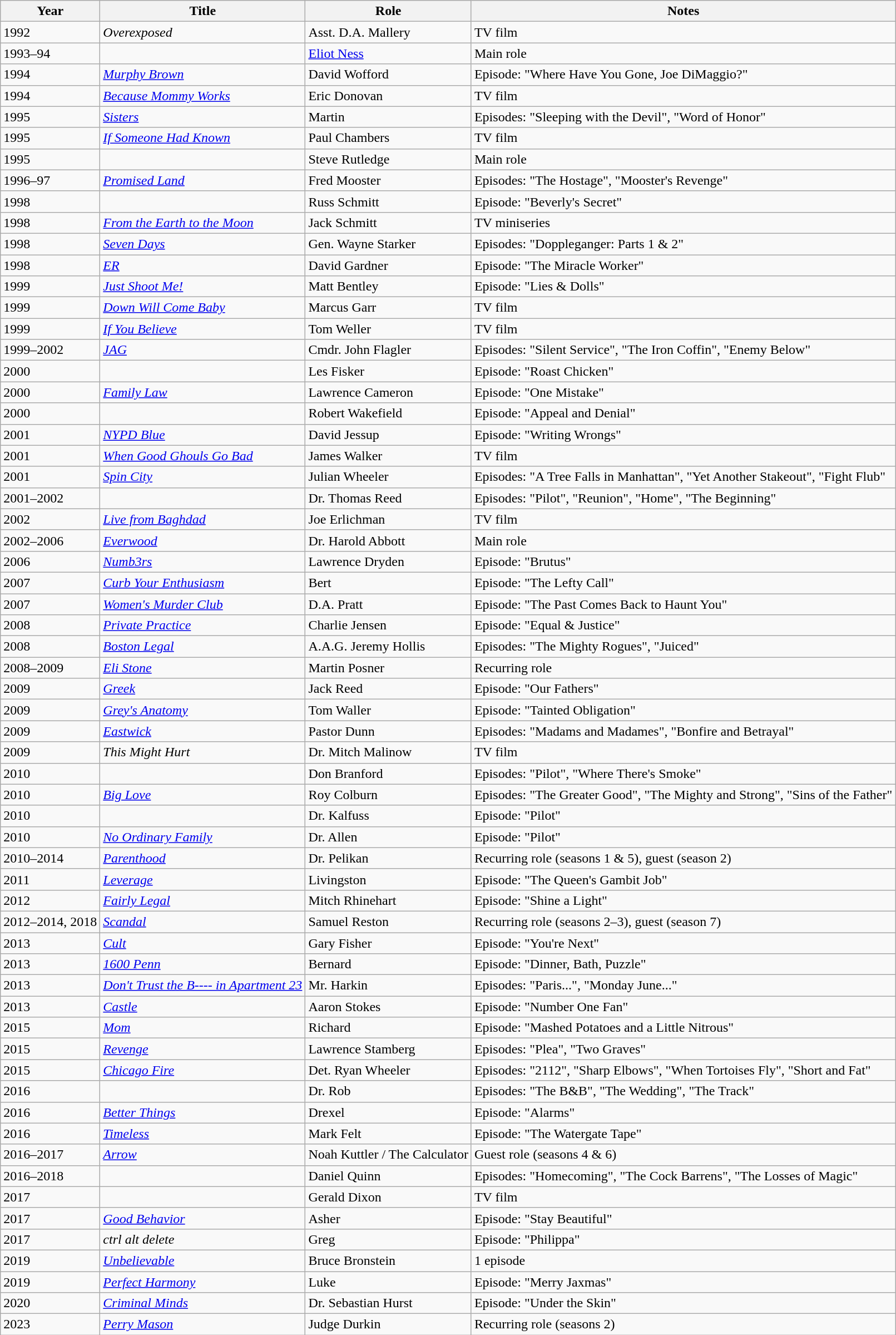<table class="wikitable sortable">
<tr>
<th>Year</th>
<th>Title</th>
<th>Role</th>
<th class="unsortable">Notes</th>
</tr>
<tr>
<td>1992</td>
<td><em>Overexposed</em></td>
<td>Asst. D.A. Mallery</td>
<td>TV film</td>
</tr>
<tr>
<td>1993–94</td>
<td><em></em></td>
<td><a href='#'>Eliot Ness</a></td>
<td>Main role</td>
</tr>
<tr>
<td>1994</td>
<td><em><a href='#'>Murphy Brown</a></em></td>
<td>David Wofford</td>
<td>Episode: "Where Have You Gone, Joe DiMaggio?"</td>
</tr>
<tr>
<td>1994</td>
<td><em><a href='#'>Because Mommy Works</a></em></td>
<td>Eric Donovan</td>
<td>TV film</td>
</tr>
<tr>
<td>1995</td>
<td><em><a href='#'>Sisters</a></em></td>
<td>Martin</td>
<td>Episodes: "Sleeping with the Devil", "Word of Honor"</td>
</tr>
<tr>
<td>1995</td>
<td><em><a href='#'>If Someone Had Known</a></em></td>
<td>Paul Chambers</td>
<td>TV film</td>
</tr>
<tr>
<td>1995</td>
<td><em></em></td>
<td>Steve Rutledge</td>
<td>Main role</td>
</tr>
<tr>
<td>1996–97</td>
<td><em><a href='#'>Promised Land</a></em></td>
<td>Fred Mooster</td>
<td>Episodes: "The Hostage", "Mooster's Revenge"</td>
</tr>
<tr>
<td>1998</td>
<td><em></em></td>
<td>Russ Schmitt</td>
<td>Episode: "Beverly's Secret"</td>
</tr>
<tr>
<td>1998</td>
<td><em><a href='#'>From the Earth to the Moon</a></em></td>
<td>Jack Schmitt</td>
<td>TV miniseries</td>
</tr>
<tr>
<td>1998</td>
<td><em><a href='#'>Seven Days</a></em></td>
<td>Gen. Wayne Starker</td>
<td>Episodes: "Doppleganger: Parts 1 & 2"</td>
</tr>
<tr>
<td>1998</td>
<td><em><a href='#'>ER</a></em></td>
<td>David Gardner</td>
<td>Episode: "The Miracle Worker"</td>
</tr>
<tr>
<td>1999</td>
<td><em><a href='#'>Just Shoot Me!</a></em></td>
<td>Matt Bentley</td>
<td>Episode: "Lies & Dolls"</td>
</tr>
<tr>
<td>1999</td>
<td><em><a href='#'>Down Will Come Baby</a></em></td>
<td>Marcus Garr</td>
<td>TV film</td>
</tr>
<tr>
<td>1999</td>
<td><em><a href='#'>If You Believe</a></em></td>
<td>Tom Weller</td>
<td>TV film</td>
</tr>
<tr>
<td>1999–2002</td>
<td><em><a href='#'>JAG</a></em></td>
<td>Cmdr. John Flagler</td>
<td>Episodes: "Silent Service", "The Iron Coffin", "Enemy Below"</td>
</tr>
<tr>
<td>2000</td>
<td><em></em></td>
<td>Les Fisker</td>
<td>Episode: "Roast Chicken"</td>
</tr>
<tr>
<td>2000</td>
<td><em><a href='#'>Family Law</a></em></td>
<td>Lawrence Cameron</td>
<td>Episode: "One Mistake"</td>
</tr>
<tr>
<td>2000</td>
<td><em></em></td>
<td>Robert Wakefield</td>
<td>Episode: "Appeal and Denial"</td>
</tr>
<tr>
<td>2001</td>
<td><em><a href='#'>NYPD Blue</a></em></td>
<td>David Jessup</td>
<td>Episode: "Writing Wrongs"</td>
</tr>
<tr>
<td>2001</td>
<td><em><a href='#'>When Good Ghouls Go Bad</a></em></td>
<td>James Walker</td>
<td>TV film</td>
</tr>
<tr>
<td>2001</td>
<td><em><a href='#'>Spin City</a></em></td>
<td>Julian Wheeler</td>
<td>Episodes: "A Tree Falls in Manhattan", "Yet Another Stakeout", "Fight Flub"</td>
</tr>
<tr>
<td>2001–2002</td>
<td><em></em></td>
<td>Dr. Thomas Reed</td>
<td>Episodes: "Pilot", "Reunion", "Home", "The Beginning"</td>
</tr>
<tr>
<td>2002</td>
<td><em><a href='#'>Live from Baghdad</a></em></td>
<td>Joe Erlichman</td>
<td>TV film</td>
</tr>
<tr>
<td>2002–2006</td>
<td><em><a href='#'>Everwood</a></em></td>
<td>Dr. Harold Abbott</td>
<td>Main role</td>
</tr>
<tr>
<td>2006</td>
<td><em><a href='#'>Numb3rs</a></em></td>
<td>Lawrence Dryden</td>
<td>Episode: "Brutus"</td>
</tr>
<tr>
<td>2007</td>
<td><em><a href='#'>Curb Your Enthusiasm</a></em></td>
<td>Bert</td>
<td>Episode: "The Lefty Call"</td>
</tr>
<tr>
<td>2007</td>
<td><em><a href='#'>Women's Murder Club</a></em></td>
<td>D.A. Pratt</td>
<td>Episode: "The Past Comes Back to Haunt You"</td>
</tr>
<tr>
<td>2008</td>
<td><em><a href='#'>Private Practice</a></em></td>
<td>Charlie Jensen</td>
<td>Episode: "Equal & Justice"</td>
</tr>
<tr>
<td>2008</td>
<td><em><a href='#'>Boston Legal</a></em></td>
<td>A.A.G. Jeremy Hollis</td>
<td>Episodes: "The Mighty Rogues", "Juiced"</td>
</tr>
<tr>
<td>2008–2009</td>
<td><em><a href='#'>Eli Stone</a></em></td>
<td>Martin Posner</td>
<td>Recurring role</td>
</tr>
<tr>
<td>2009</td>
<td><em><a href='#'>Greek</a></em></td>
<td>Jack Reed</td>
<td>Episode: "Our Fathers"</td>
</tr>
<tr>
<td>2009</td>
<td><em><a href='#'>Grey's Anatomy</a></em></td>
<td>Tom Waller</td>
<td>Episode: "Tainted Obligation"</td>
</tr>
<tr>
<td>2009</td>
<td><em><a href='#'>Eastwick</a></em></td>
<td>Pastor Dunn</td>
<td>Episodes: "Madams and Madames", "Bonfire and Betrayal"</td>
</tr>
<tr>
<td>2009</td>
<td><em>This Might Hurt</em></td>
<td>Dr. Mitch Malinow</td>
<td>TV film</td>
</tr>
<tr>
<td>2010</td>
<td><em></em></td>
<td>Don Branford</td>
<td>Episodes: "Pilot", "Where There's Smoke"</td>
</tr>
<tr>
<td>2010</td>
<td><em><a href='#'>Big Love</a></em></td>
<td>Roy Colburn</td>
<td>Episodes: "The Greater Good", "The Mighty and Strong", "Sins of the Father"</td>
</tr>
<tr>
<td>2010</td>
<td><em></em></td>
<td>Dr. Kalfuss</td>
<td>Episode: "Pilot"</td>
</tr>
<tr>
<td>2010</td>
<td><em><a href='#'>No Ordinary Family</a></em></td>
<td>Dr. Allen</td>
<td>Episode: "Pilot"</td>
</tr>
<tr>
<td>2010–2014</td>
<td><em><a href='#'>Parenthood</a></em></td>
<td>Dr. Pelikan</td>
<td>Recurring role (seasons 1 & 5), guest (season 2)</td>
</tr>
<tr>
<td>2011</td>
<td><em><a href='#'>Leverage</a></em></td>
<td>Livingston</td>
<td>Episode: "The Queen's Gambit Job"</td>
</tr>
<tr>
<td>2012</td>
<td><em><a href='#'>Fairly Legal</a></em></td>
<td>Mitch Rhinehart</td>
<td>Episode: "Shine a Light"</td>
</tr>
<tr>
<td>2012–2014, 2018</td>
<td><em><a href='#'>Scandal</a></em></td>
<td>Samuel Reston</td>
<td>Recurring role (seasons 2–3), guest (season 7)</td>
</tr>
<tr>
<td>2013</td>
<td><em><a href='#'>Cult</a></em></td>
<td>Gary Fisher</td>
<td>Episode: "You're Next"</td>
</tr>
<tr>
<td>2013</td>
<td><em><a href='#'>1600 Penn</a></em></td>
<td>Bernard</td>
<td>Episode: "Dinner, Bath, Puzzle"</td>
</tr>
<tr>
<td>2013</td>
<td><em><a href='#'>Don't Trust the B---- in Apartment 23</a></em></td>
<td>Mr. Harkin</td>
<td>Episodes: "Paris...", "Monday June..."</td>
</tr>
<tr>
<td>2013</td>
<td><em><a href='#'>Castle</a></em></td>
<td>Aaron Stokes</td>
<td>Episode: "Number One Fan"</td>
</tr>
<tr>
<td>2015</td>
<td><em><a href='#'>Mom</a></em></td>
<td>Richard</td>
<td>Episode: "Mashed Potatoes and a Little Nitrous"</td>
</tr>
<tr>
<td>2015</td>
<td><em><a href='#'>Revenge</a></em></td>
<td>Lawrence Stamberg</td>
<td>Episodes: "Plea", "Two Graves"</td>
</tr>
<tr>
<td>2015</td>
<td><em><a href='#'>Chicago Fire</a></em></td>
<td>Det. Ryan Wheeler</td>
<td>Episodes: "2112", "Sharp Elbows", "When Tortoises Fly", "Short and Fat"</td>
</tr>
<tr>
<td>2016</td>
<td><em></em></td>
<td>Dr. Rob</td>
<td>Episodes: "The B&B", "The Wedding", "The Track"</td>
</tr>
<tr>
<td>2016</td>
<td><em><a href='#'>Better Things</a></em></td>
<td>Drexel</td>
<td>Episode: "Alarms"</td>
</tr>
<tr>
<td>2016</td>
<td><em><a href='#'>Timeless</a></em></td>
<td>Mark Felt</td>
<td>Episode: "The Watergate Tape"</td>
</tr>
<tr>
<td>2016–2017</td>
<td><em><a href='#'>Arrow</a></em></td>
<td>Noah Kuttler / The Calculator</td>
<td>Guest role (seasons 4 & 6)</td>
</tr>
<tr>
<td>2016–2018</td>
<td><em></em></td>
<td>Daniel Quinn</td>
<td>Episodes: "Homecoming", "The Cock Barrens", "The Losses of Magic"</td>
</tr>
<tr>
<td>2017</td>
<td><em></em></td>
<td>Gerald Dixon</td>
<td>TV film</td>
</tr>
<tr>
<td>2017</td>
<td><em><a href='#'>Good Behavior</a></em></td>
<td>Asher</td>
<td>Episode: "Stay Beautiful"</td>
</tr>
<tr>
<td>2017</td>
<td><em>ctrl alt delete</em></td>
<td>Greg</td>
<td>Episode: "Philippa"</td>
</tr>
<tr>
<td>2019</td>
<td><em><a href='#'>Unbelievable</a></em></td>
<td>Bruce Bronstein</td>
<td>1 episode</td>
</tr>
<tr>
<td>2019</td>
<td><em><a href='#'>Perfect Harmony</a></em></td>
<td>Luke</td>
<td>Episode: "Merry Jaxmas"</td>
</tr>
<tr>
<td>2020</td>
<td><em><a href='#'>Criminal Minds</a></em></td>
<td>Dr. Sebastian Hurst</td>
<td>Episode: "Under the Skin"</td>
</tr>
<tr>
<td>2023</td>
<td><em><a href='#'>Perry Mason</a></em></td>
<td>Judge Durkin</td>
<td>Recurring role (seasons 2)</td>
</tr>
</table>
